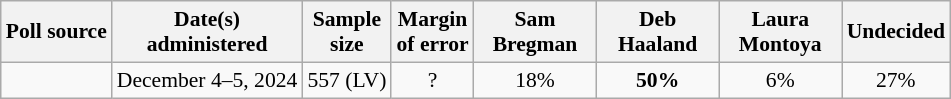<table class="wikitable" style="font-size:90%;text-align:center;">
<tr>
<th>Poll source</th>
<th>Date(s)<br>administered</th>
<th>Sample<br>size</th>
<th>Margin<br>of error</th>
<th style="width:75px;">Sam<br>Bregman</th>
<th style="width:75px;">Deb<br>Haaland</th>
<th style="width:75px;">Laura<br>Montoya</th>
<th>Undecided</th>
</tr>
<tr>
<td></td>
<td>December 4–5, 2024</td>
<td>557 (LV)</td>
<td>?</td>
<td>18%</td>
<td><strong>50%</strong></td>
<td>6%</td>
<td>27%</td>
</tr>
</table>
